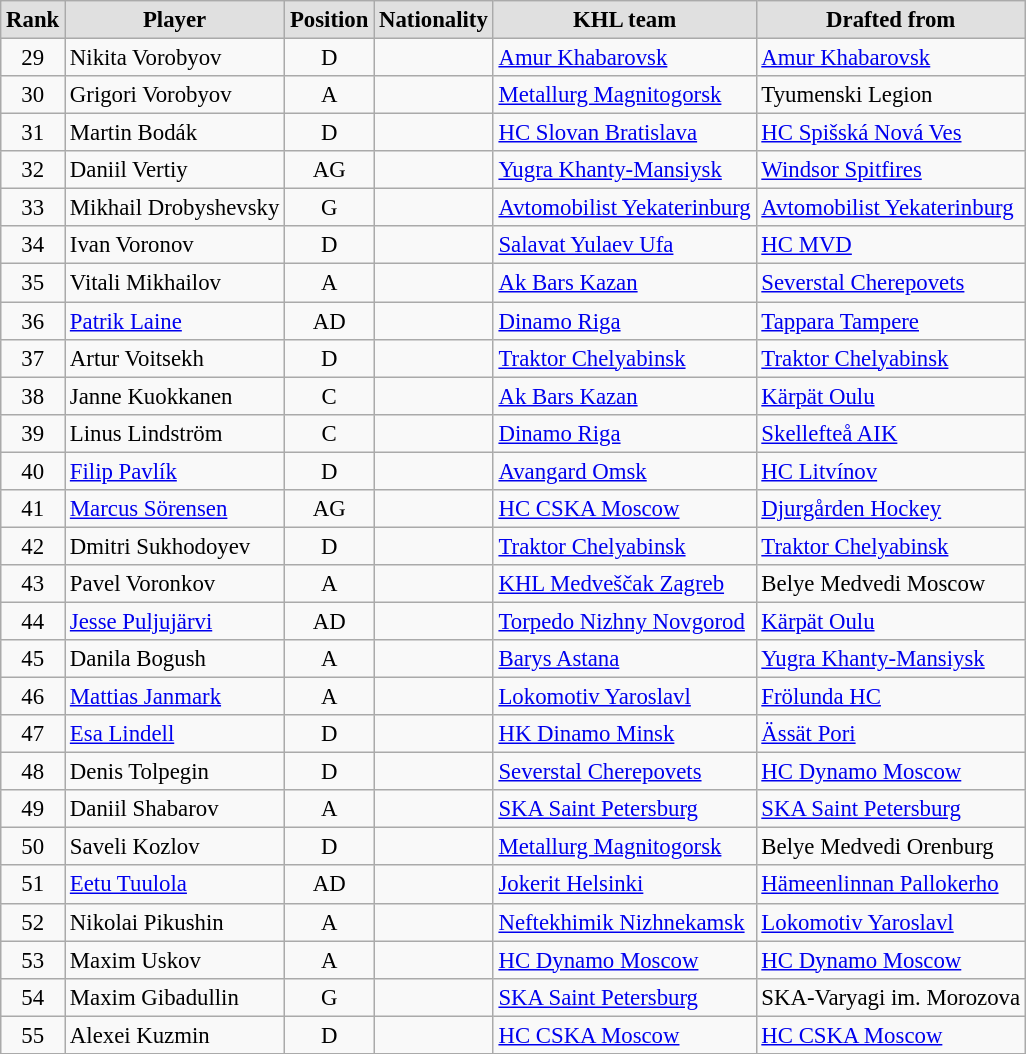<table style="font-size: 95%; text-align: left;" class="wikitable alternance">
<tr>
<th scope="col" style="background: #e0e0e0;">Rank</th>
<th scope="col" style="background: #e0e0e0;">Player</th>
<th scope="col" style="background: #e0e0e0;">Position</th>
<th scope="col" style="background: #e0e0e0;">Nationality</th>
<th scope="col" style="background: #e0e0e0;">KHL team</th>
<th scope="col" style="background: #e0e0e0;">Drafted from</th>
</tr>
<tr>
<td align="center">29</td>
<td>Nikita Vorobyov</td>
<td align="center">D</td>
<td></td>
<td><a href='#'>Amur Khabarovsk</a></td>
<td><a href='#'>Amur Khabarovsk</a></td>
</tr>
<tr>
<td align="center">30</td>
<td>Grigori Vorobyov</td>
<td align="center">A</td>
<td></td>
<td><a href='#'>Metallurg Magnitogorsk</a></td>
<td>Tyumenski Legion</td>
</tr>
<tr>
<td align="center">31</td>
<td>Martin Bodák</td>
<td align="center">D</td>
<td></td>
<td><a href='#'>HC Slovan Bratislava</a></td>
<td><a href='#'>HC Spišská Nová Ves</a></td>
</tr>
<tr>
<td align="center">32</td>
<td>Daniil Vertiy</td>
<td align="center">AG</td>
<td></td>
<td><a href='#'>Yugra Khanty-Mansiysk</a></td>
<td><a href='#'>Windsor Spitfires</a></td>
</tr>
<tr>
<td align="center">33</td>
<td>Mikhail Drobyshevsky</td>
<td align="center">G</td>
<td></td>
<td><a href='#'>Avtomobilist Yekaterinburg</a></td>
<td><a href='#'>Avtomobilist Yekaterinburg</a></td>
</tr>
<tr>
<td align="center">34</td>
<td>Ivan Voronov</td>
<td align="center">D</td>
<td></td>
<td><a href='#'>Salavat Yulaev Ufa</a></td>
<td><a href='#'>HC MVD</a></td>
</tr>
<tr>
<td align="center">35</td>
<td>Vitali Mikhailov</td>
<td align="center">A</td>
<td></td>
<td><a href='#'>Ak Bars Kazan</a></td>
<td><a href='#'>Severstal Cherepovets</a></td>
</tr>
<tr>
<td align="center">36</td>
<td><a href='#'>Patrik Laine</a></td>
<td align="center">AD</td>
<td></td>
<td><a href='#'>Dinamo Riga</a></td>
<td><a href='#'>Tappara Tampere</a></td>
</tr>
<tr>
<td align="center">37</td>
<td>Artur Voitsekh</td>
<td align="center">D</td>
<td></td>
<td><a href='#'>Traktor Chelyabinsk</a></td>
<td><a href='#'>Traktor Chelyabinsk</a></td>
</tr>
<tr>
<td align="center">38</td>
<td>Janne Kuokkanen</td>
<td align="center">C</td>
<td></td>
<td><a href='#'>Ak Bars Kazan</a></td>
<td><a href='#'>Kärpät Oulu</a></td>
</tr>
<tr>
<td align="center">39</td>
<td>Linus Lindström</td>
<td align="center">C</td>
<td></td>
<td><a href='#'>Dinamo Riga</a></td>
<td><a href='#'>Skellefteå AIK</a></td>
</tr>
<tr>
<td align="center">40</td>
<td><a href='#'>Filip Pavlík</a></td>
<td align="center">D</td>
<td></td>
<td><a href='#'>Avangard Omsk</a></td>
<td><a href='#'>HC Litvínov</a></td>
</tr>
<tr>
<td align="center">41</td>
<td><a href='#'>Marcus Sörensen</a></td>
<td align="center">AG</td>
<td></td>
<td><a href='#'>HC CSKA Moscow</a></td>
<td><a href='#'>Djurgården Hockey</a></td>
</tr>
<tr>
<td align="center">42</td>
<td>Dmitri Sukhodoyev</td>
<td align="center">D</td>
<td></td>
<td><a href='#'>Traktor Chelyabinsk</a></td>
<td><a href='#'>Traktor Chelyabinsk</a></td>
</tr>
<tr>
<td align="center">43</td>
<td>Pavel Voronkov</td>
<td align="center">A</td>
<td></td>
<td><a href='#'>KHL Medveščak Zagreb</a></td>
<td>Belye Medvedi Moscow</td>
</tr>
<tr>
<td align="center">44</td>
<td><a href='#'>Jesse Puljujärvi</a></td>
<td align="center">AD</td>
<td></td>
<td><a href='#'>Torpedo Nizhny Novgorod</a></td>
<td><a href='#'>Kärpät Oulu</a></td>
</tr>
<tr>
<td align="center">45</td>
<td>Danila Bogush</td>
<td align="center">A</td>
<td></td>
<td><a href='#'>Barys Astana</a></td>
<td><a href='#'>Yugra Khanty-Mansiysk</a></td>
</tr>
<tr>
<td align="center">46</td>
<td><a href='#'>Mattias Janmark</a></td>
<td align="center">A</td>
<td></td>
<td><a href='#'>Lokomotiv Yaroslavl</a></td>
<td><a href='#'>Frölunda HC</a></td>
</tr>
<tr>
<td align="center">47</td>
<td><a href='#'>Esa Lindell</a></td>
<td align="center">D</td>
<td></td>
<td><a href='#'>HK Dinamo Minsk</a></td>
<td><a href='#'>Ässät Pori</a></td>
</tr>
<tr>
<td align="center">48</td>
<td>Denis Tolpegin</td>
<td align="center">D</td>
<td></td>
<td><a href='#'>Severstal Cherepovets</a></td>
<td><a href='#'>HC Dynamo Moscow</a></td>
</tr>
<tr>
<td align="center">49</td>
<td>Daniil Shabarov</td>
<td align="center">A</td>
<td></td>
<td><a href='#'>SKA Saint Petersburg</a></td>
<td><a href='#'>SKA Saint Petersburg</a></td>
</tr>
<tr>
<td align="center">50</td>
<td>Saveli Kozlov</td>
<td align="center">D</td>
<td></td>
<td><a href='#'>Metallurg Magnitogorsk</a></td>
<td>Belye Medvedi Orenburg</td>
</tr>
<tr>
<td align="center">51</td>
<td><a href='#'>Eetu Tuulola</a></td>
<td align="center">AD</td>
<td></td>
<td><a href='#'>Jokerit Helsinki</a></td>
<td><a href='#'>Hämeenlinnan Pallokerho</a></td>
</tr>
<tr>
<td align="center">52</td>
<td>Nikolai Pikushin</td>
<td align="center">A</td>
<td></td>
<td><a href='#'>Neftekhimik Nizhnekamsk</a></td>
<td><a href='#'>Lokomotiv Yaroslavl</a></td>
</tr>
<tr>
<td align="center">53</td>
<td>Maxim Uskov</td>
<td align="center">A</td>
<td></td>
<td><a href='#'>HC Dynamo Moscow</a></td>
<td><a href='#'>HC Dynamo Moscow</a></td>
</tr>
<tr>
<td align="center">54</td>
<td>Maxim Gibadullin</td>
<td align="center">G</td>
<td></td>
<td><a href='#'>SKA Saint Petersburg</a></td>
<td>SKA-Varyagi im. Morozova</td>
</tr>
<tr>
<td align="center">55</td>
<td>Alexei Kuzmin</td>
<td align="center">D</td>
<td></td>
<td><a href='#'>HC CSKA Moscow</a></td>
<td><a href='#'>HC CSKA Moscow</a></td>
</tr>
<tr>
</tr>
</table>
